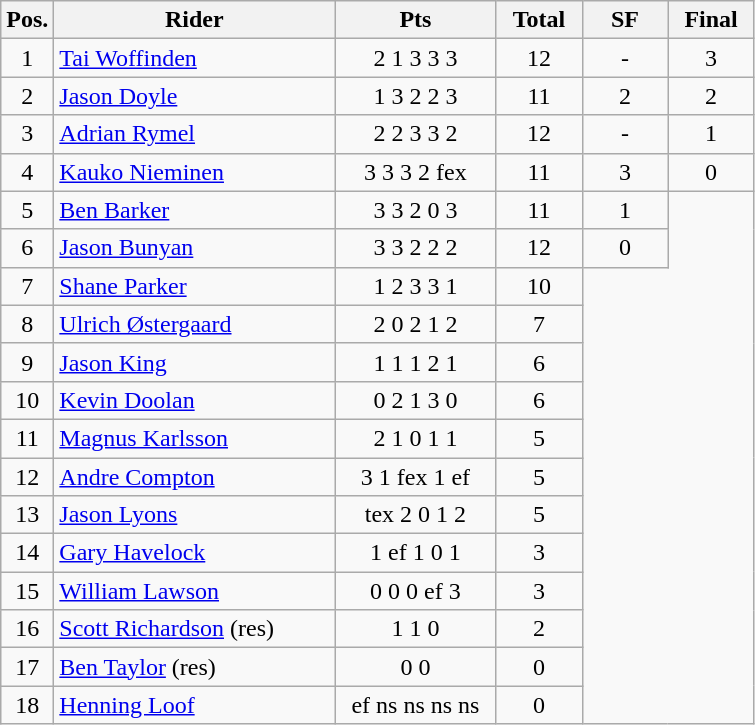<table class=wikitable>
<tr>
<th width=25px>Pos.</th>
<th width=180px>Rider</th>
<th width=100px>Pts</th>
<th width=50px>Total</th>
<th width=50px>SF</th>
<th width=50px>Final</th>
</tr>
<tr align=center >
<td>1</td>
<td align=left> <a href='#'>Tai Woffinden</a></td>
<td>2	1	3	3	3</td>
<td>12</td>
<td>-</td>
<td>3</td>
</tr>
<tr align=center>
<td>2</td>
<td align=left> <a href='#'>Jason Doyle</a></td>
<td>1	3	2	2	3</td>
<td>11</td>
<td>2</td>
<td>2</td>
</tr>
<tr align=center>
<td>3</td>
<td align=left> <a href='#'>Adrian Rymel</a></td>
<td>2	2	3	3	2</td>
<td>12</td>
<td>-</td>
<td>1</td>
</tr>
<tr align=center>
<td>4</td>
<td align=left> <a href='#'>Kauko Nieminen</a></td>
<td>3	3	3	2	fex</td>
<td>11</td>
<td>3</td>
<td>0</td>
</tr>
<tr align=center>
<td>5</td>
<td align=left> <a href='#'>Ben Barker</a></td>
<td>3	3	2	0	3</td>
<td>11</td>
<td>1</td>
</tr>
<tr align=center>
<td>6</td>
<td align=left> <a href='#'>Jason Bunyan</a></td>
<td>3	3	2	2	2</td>
<td>12</td>
<td>0</td>
</tr>
<tr align=center>
<td>7</td>
<td align=left> <a href='#'>Shane Parker</a></td>
<td>1	2	3	3	1</td>
<td>10</td>
</tr>
<tr align=center>
<td>8</td>
<td align=left> <a href='#'>Ulrich Østergaard</a></td>
<td>2	0	2	1	2</td>
<td>7</td>
</tr>
<tr align=center>
<td>9</td>
<td align=left> <a href='#'>Jason King</a></td>
<td>1	1	1	2	1</td>
<td>6</td>
</tr>
<tr align=center>
<td>10</td>
<td align=left> <a href='#'>Kevin Doolan</a></td>
<td>0	2	1	3	0</td>
<td>6</td>
</tr>
<tr align=center>
<td>11</td>
<td align=left> <a href='#'>Magnus Karlsson</a></td>
<td>2	1	0	1	1</td>
<td>5</td>
</tr>
<tr align=center>
<td>12</td>
<td align=left> <a href='#'>Andre Compton</a></td>
<td>3	1	fex	1	ef</td>
<td>5</td>
</tr>
<tr align=center>
<td>13</td>
<td align=left> <a href='#'>Jason Lyons</a></td>
<td>tex	2	0	1	2</td>
<td>5</td>
</tr>
<tr align=center>
<td>14</td>
<td align=left> <a href='#'>Gary Havelock</a></td>
<td>1	ef	1	0	1</td>
<td>3</td>
</tr>
<tr align=center>
<td>15</td>
<td align=left> <a href='#'>William Lawson</a></td>
<td>0	0	0	ef	3</td>
<td>3</td>
</tr>
<tr align=center>
<td>16</td>
<td align=left> <a href='#'>Scott Richardson</a> (res)</td>
<td>1	1	0</td>
<td>2</td>
</tr>
<tr align=center>
<td>17</td>
<td align=left> <a href='#'>Ben Taylor</a> (res)</td>
<td>0	0</td>
<td>0</td>
</tr>
<tr align=center>
<td>18</td>
<td align=left> <a href='#'>Henning Loof</a></td>
<td>ef	ns	ns	ns	ns</td>
<td>0</td>
</tr>
</table>
